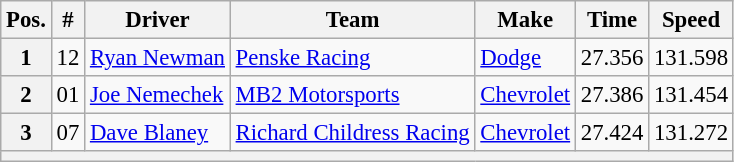<table class="wikitable" style="font-size:95%">
<tr>
<th>Pos.</th>
<th>#</th>
<th>Driver</th>
<th>Team</th>
<th>Make</th>
<th>Time</th>
<th>Speed</th>
</tr>
<tr>
<th>1</th>
<td>12</td>
<td><a href='#'>Ryan Newman</a></td>
<td><a href='#'>Penske Racing</a></td>
<td><a href='#'>Dodge</a></td>
<td>27.356</td>
<td>131.598</td>
</tr>
<tr>
<th>2</th>
<td>01</td>
<td><a href='#'>Joe Nemechek</a></td>
<td><a href='#'>MB2 Motorsports</a></td>
<td><a href='#'>Chevrolet</a></td>
<td>27.386</td>
<td>131.454</td>
</tr>
<tr>
<th>3</th>
<td>07</td>
<td><a href='#'>Dave Blaney</a></td>
<td><a href='#'>Richard Childress Racing</a></td>
<td><a href='#'>Chevrolet</a></td>
<td>27.424</td>
<td>131.272</td>
</tr>
<tr>
<th colspan="7"></th>
</tr>
</table>
